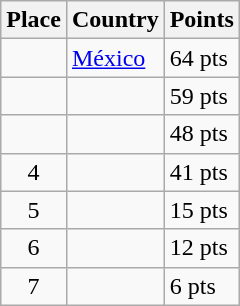<table class=wikitable>
<tr>
<th>Place</th>
<th>Country</th>
<th>Points</th>
</tr>
<tr>
<td align=center></td>
<td> <a href='#'>México</a></td>
<td>64 pts</td>
</tr>
<tr>
<td align=center></td>
<td></td>
<td>59 pts</td>
</tr>
<tr>
<td align=center></td>
<td></td>
<td>48 pts</td>
</tr>
<tr>
<td align=center>4</td>
<td></td>
<td>41 pts</td>
</tr>
<tr>
<td align=center>5</td>
<td></td>
<td>15 pts</td>
</tr>
<tr>
<td align=center>6</td>
<td></td>
<td>12 pts</td>
</tr>
<tr>
<td align=center>7</td>
<td></td>
<td>6 pts</td>
</tr>
</table>
